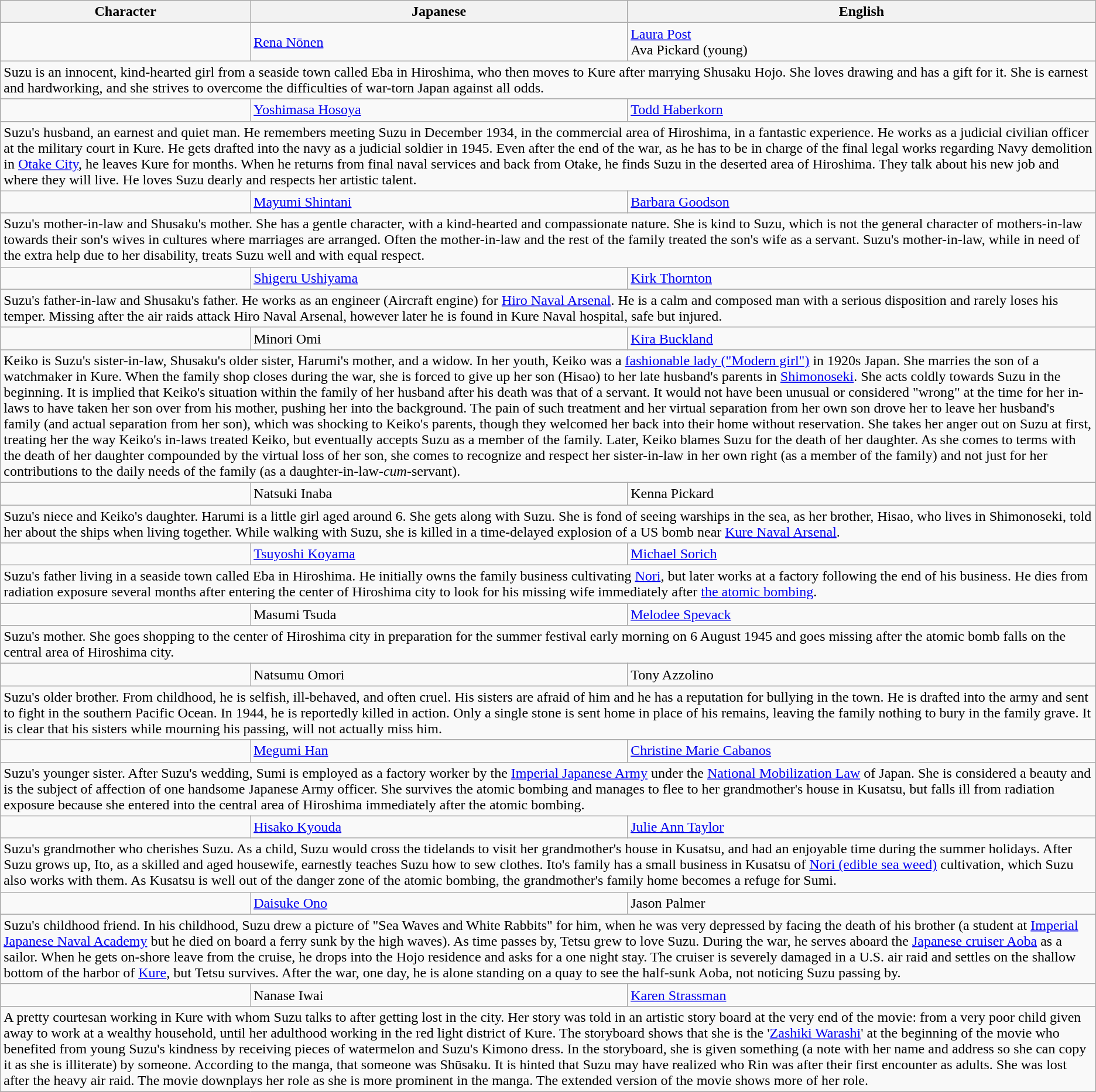<table class="wikitable">
<tr>
<th>Character</th>
<th>Japanese</th>
<th>English</th>
</tr>
<tr>
<td></td>
<td><a href='#'>Rena Nōnen</a></td>
<td><a href='#'>Laura Post</a><br>Ava Pickard (young)</td>
</tr>
<tr>
<td colspan="3">Suzu is an innocent, kind-hearted girl from a seaside town called Eba in Hiroshima, who then moves to Kure after marrying Shusaku Hojo. She loves drawing and has a gift for it. She is earnest and hardworking, and she strives to overcome the difficulties of war-torn Japan against all odds.</td>
</tr>
<tr>
<td></td>
<td><a href='#'>Yoshimasa Hosoya</a></td>
<td><a href='#'>Todd Haberkorn</a></td>
</tr>
<tr>
<td colspan="3">Suzu's husband, an earnest and quiet man. He remembers meeting Suzu in December 1934, in the commercial area of Hiroshima, in a fantastic experience. He works as a judicial civilian officer at the military court in Kure. He gets drafted into the navy as a judicial soldier in 1945. Even after the end of the war, as he has to be in charge of the final legal works regarding Navy demolition in <a href='#'>Otake City</a>, he leaves Kure for months. When he returns from final naval services and back from Otake, he finds Suzu in the deserted area of Hiroshima. They talk about his new job and where they will live. He loves Suzu dearly and respects her artistic talent.</td>
</tr>
<tr>
<td></td>
<td><a href='#'>Mayumi Shintani</a></td>
<td><a href='#'>Barbara Goodson</a></td>
</tr>
<tr>
<td colspan="3">Suzu's mother-in-law and Shusaku's mother. She has a gentle character, with a kind-hearted and compassionate nature. She is kind to Suzu, which is not the general character of mothers-in-law towards their son's wives in cultures where marriages are arranged. Often the mother-in-law and the rest of the family treated the son's wife as a servant. Suzu's mother-in-law, while in need of the extra help due to her disability, treats Suzu well and with equal respect.</td>
</tr>
<tr>
<td></td>
<td><a href='#'>Shigeru Ushiyama</a></td>
<td><a href='#'>Kirk Thornton</a></td>
</tr>
<tr>
<td colspan="3">Suzu's father-in-law and Shusaku's father. He works as an engineer (Aircraft engine) for <a href='#'>Hiro Naval Arsenal</a>. He is a calm and composed man with a serious disposition and rarely loses his temper. Missing after the air raids attack Hiro Naval Arsenal, however later he is found in Kure Naval hospital, safe but injured.</td>
</tr>
<tr>
<td></td>
<td>Minori Omi</td>
<td><a href='#'>Kira Buckland</a></td>
</tr>
<tr>
<td colspan="3">Keiko is Suzu's sister-in-law, Shusaku's older sister, Harumi's mother, and a widow. In her youth, Keiko was a <a href='#'>fashionable lady ("Modern girl")</a> in 1920s Japan. She marries the son of a watchmaker in Kure. When the family shop closes during the war, she is forced to give up her son (Hisao) to her late husband's parents in <a href='#'>Shimonoseki</a>. She acts coldly towards Suzu in the beginning. It is implied that Keiko's situation within the family of her husband after his death was that of a servant. It would not have been unusual or considered "wrong" at the time for her in-laws to have taken her son over from his mother, pushing her into the background. The pain of such treatment and her virtual separation from her own son drove her to leave her husband's family (and actual separation from her son), which was shocking to Keiko's parents, though they welcomed her back into their home without reservation. She takes her anger out on Suzu at first, treating her the way Keiko's in-laws treated Keiko, but eventually accepts Suzu as a member of the family. Later, Keiko blames Suzu for the death of her daughter. As she comes to terms with the death of her daughter compounded by the virtual loss of her son, she comes to recognize and respect her sister-in-law in her own right (as a member of the family) and not just for her contributions to the daily needs of the family (as a daughter-in-law-<em>cum</em>-servant).</td>
</tr>
<tr>
<td></td>
<td>Natsuki Inaba</td>
<td>Kenna Pickard</td>
</tr>
<tr>
<td colspan="3">Suzu's niece and Keiko's daughter. Harumi is a little girl aged around 6. She gets along with Suzu. She is fond of seeing warships in the sea, as her brother, Hisao, who lives in Shimonoseki, told her about the ships when living together. While walking with Suzu, she is killed in a time-delayed explosion of a US bomb near <a href='#'>Kure Naval Arsenal</a>.</td>
</tr>
<tr>
<td></td>
<td><a href='#'>Tsuyoshi Koyama</a></td>
<td><a href='#'>Michael Sorich</a></td>
</tr>
<tr>
<td colspan="3">Suzu's father living in a seaside town called Eba in Hiroshima. He initially owns the family business cultivating <a href='#'>Nori</a>, but later works at a factory following the end of his business. He dies from radiation exposure several months after entering the center of Hiroshima city to look for his missing wife immediately after <a href='#'>the atomic bombing</a>.</td>
</tr>
<tr>
<td></td>
<td>Masumi Tsuda</td>
<td><a href='#'>Melodee Spevack</a></td>
</tr>
<tr>
<td colspan="3">Suzu's mother. She goes shopping to the center of Hiroshima city in preparation for the summer festival early morning on 6 August 1945 and goes missing after the atomic bomb falls on the central area of Hiroshima city.</td>
</tr>
<tr>
<td></td>
<td>Natsumu Omori</td>
<td>Tony Azzolino</td>
</tr>
<tr>
<td colspan="3">Suzu's older brother. From childhood, he is selfish, ill-behaved, and often cruel. His sisters are afraid of him and he has a reputation for bullying in the town. He is drafted into the army and sent to fight in the southern Pacific Ocean. In 1944, he is reportedly killed in action. Only a single stone is sent home in place of his remains, leaving the family nothing to bury in the family grave. It is clear that his sisters while mourning his passing, will not actually miss him.</td>
</tr>
<tr>
<td></td>
<td><a href='#'>Megumi Han</a></td>
<td><a href='#'>Christine Marie Cabanos</a></td>
</tr>
<tr>
<td colspan="3">Suzu's younger sister. After Suzu's wedding, Sumi is employed as a factory worker by the <a href='#'>Imperial Japanese Army</a> under the <a href='#'>National Mobilization Law</a> of Japan. She is considered a beauty and is the subject of affection of one handsome Japanese Army officer. She survives the atomic bombing and manages to flee to her grandmother's house in Kusatsu, but falls ill from radiation exposure because she entered into the central area of Hiroshima immediately after the atomic bombing.</td>
</tr>
<tr>
<td></td>
<td><a href='#'>Hisako Kyouda</a></td>
<td><a href='#'>Julie Ann Taylor</a></td>
</tr>
<tr>
<td colspan="3">Suzu's grandmother who cherishes Suzu. As a child, Suzu would cross the tidelands to visit her grandmother's house in Kusatsu, and had an enjoyable time during the summer holidays. After Suzu grows up, Ito, as a skilled and aged housewife, earnestly teaches Suzu how to sew clothes. Ito's family has a small business in Kusatsu of <a href='#'>Nori (edible sea weed)</a> cultivation, which Suzu also works with them. As Kusatsu is well out of the danger zone of the atomic bombing, the grandmother's family home becomes a refuge for Sumi.</td>
</tr>
<tr>
<td></td>
<td><a href='#'>Daisuke Ono</a></td>
<td>Jason Palmer</td>
</tr>
<tr>
<td colspan="3">Suzu's childhood friend. In his childhood, Suzu drew a picture of "Sea Waves and White Rabbits" for him, when he was very depressed by facing the death of his brother (a student at <a href='#'>Imperial Japanese Naval Academy</a> but he died on board a ferry sunk by the high waves). As time passes by, Tetsu grew to love Suzu. During the war, he serves aboard the <a href='#'>Japanese cruiser Aoba</a> as a sailor. When he gets on-shore leave from the cruise, he drops into the Hojo residence and asks for a one night stay. The cruiser is severely damaged in a U.S. air raid and settles on the shallow bottom of the harbor of <a href='#'>Kure</a>, but Tetsu survives. After the war, one day, he is alone standing on a quay to see the half-sunk Aoba, not noticing Suzu passing by.</td>
</tr>
<tr>
<td></td>
<td>Nanase Iwai</td>
<td><a href='#'>Karen Strassman</a></td>
</tr>
<tr>
<td colspan="3">A pretty courtesan working in Kure with whom Suzu talks to after getting lost in the city. Her story was told in an artistic story board at the very end of the movie: from a very poor child given away to work at a wealthy household, until her adulthood working in the red light district of Kure. The storyboard shows that she is the '<a href='#'>Zashiki Warashi</a>' at the beginning of the movie who benefited from young Suzu's kindness by receiving pieces of watermelon and Suzu's Kimono dress. In the storyboard, she is given something (a note with her name and address so she can copy it as she is illiterate) by someone. According to the manga, that someone was Shūsaku. It is hinted that Suzu may have realized who Rin was after their first encounter as adults. She was lost after the heavy air raid. The movie downplays her role as she is more prominent in the manga. The extended version of the movie shows more of her role.</td>
</tr>
</table>
